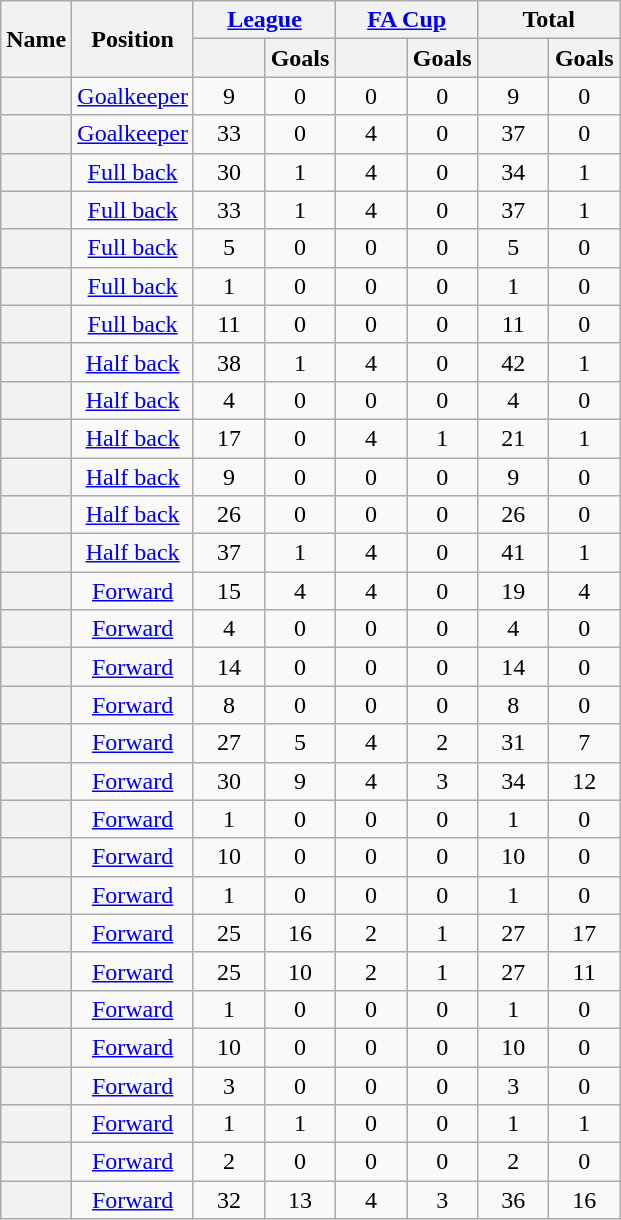<table class="wikitable sortable plainrowheaders" style=text-align:center>
<tr class="unsortable">
<th scope=col rowspan=2>Name</th>
<th scope=col rowspan=2>Position</th>
<th scope=col colspan=2><a href='#'>League</a></th>
<th scope=col colspan=2><a href='#'>FA Cup</a></th>
<th scope=col colspan=2>Total</th>
</tr>
<tr>
<th width=40 scope=col></th>
<th width=40 scope=col>Goals</th>
<th width=40 scope=col></th>
<th width=40 scope=col>Goals</th>
<th width=40 scope=col></th>
<th width=40 scope=col>Goals</th>
</tr>
<tr>
<th scope="row"></th>
<td data-sort-value="1"><a href='#'>Goalkeeper</a></td>
<td>9</td>
<td>0</td>
<td>0</td>
<td>0</td>
<td>9</td>
<td>0</td>
</tr>
<tr>
<th scope="row"></th>
<td data-sort-value="1"><a href='#'>Goalkeeper</a></td>
<td>33</td>
<td>0</td>
<td>4</td>
<td>0</td>
<td>37</td>
<td>0</td>
</tr>
<tr>
<th scope="row"></th>
<td data-sort-value="2"><a href='#'>Full back</a></td>
<td>30</td>
<td>1</td>
<td>4</td>
<td>0</td>
<td>34</td>
<td>1</td>
</tr>
<tr>
<th scope="row"></th>
<td data-sort-value="2"><a href='#'>Full back</a></td>
<td>33</td>
<td>1</td>
<td>4</td>
<td>0</td>
<td>37</td>
<td>1</td>
</tr>
<tr>
<th scope="row"></th>
<td data-sort-value="2"><a href='#'>Full back</a></td>
<td>5</td>
<td>0</td>
<td>0</td>
<td>0</td>
<td>5</td>
<td>0</td>
</tr>
<tr>
<th scope="row"></th>
<td data-sort-value="2"><a href='#'>Full back</a></td>
<td>1</td>
<td>0</td>
<td>0</td>
<td>0</td>
<td>1</td>
<td>0</td>
</tr>
<tr>
<th scope="row"></th>
<td data-sort-value="2"><a href='#'>Full back</a></td>
<td>11</td>
<td>0</td>
<td>0</td>
<td>0</td>
<td>11</td>
<td>0</td>
</tr>
<tr>
<th scope="row"></th>
<td data-sort-value="3"><a href='#'>Half back</a></td>
<td>38</td>
<td>1</td>
<td>4</td>
<td>0</td>
<td>42</td>
<td>1</td>
</tr>
<tr>
<th scope="row"></th>
<td data-sort-value="3"><a href='#'>Half back</a></td>
<td>4</td>
<td>0</td>
<td>0</td>
<td>0</td>
<td>4</td>
<td>0</td>
</tr>
<tr>
<th scope="row"></th>
<td data-sort-value="3"><a href='#'>Half back</a></td>
<td>17</td>
<td>0</td>
<td>4</td>
<td>1</td>
<td>21</td>
<td>1</td>
</tr>
<tr>
<th scope="row"></th>
<td data-sort-value="3"><a href='#'>Half back</a></td>
<td>9</td>
<td>0</td>
<td>0</td>
<td>0</td>
<td>9</td>
<td>0</td>
</tr>
<tr>
<th scope="row"></th>
<td data-sort-value="3"><a href='#'>Half back</a></td>
<td>26</td>
<td>0</td>
<td>0</td>
<td>0</td>
<td>26</td>
<td>0</td>
</tr>
<tr>
<th scope="row"></th>
<td data-sort-value="3"><a href='#'>Half back</a></td>
<td>37</td>
<td>1</td>
<td>4</td>
<td>0</td>
<td>41</td>
<td>1</td>
</tr>
<tr>
<th scope="row"></th>
<td data-sort-value="4"><a href='#'>Forward</a></td>
<td>15</td>
<td>4</td>
<td>4</td>
<td>0</td>
<td>19</td>
<td>4</td>
</tr>
<tr>
<th scope="row"></th>
<td data-sort-value="4"><a href='#'>Forward</a></td>
<td>4</td>
<td>0</td>
<td>0</td>
<td>0</td>
<td>4</td>
<td>0</td>
</tr>
<tr>
<th scope="row"></th>
<td data-sort-value="4"><a href='#'>Forward</a></td>
<td>14</td>
<td>0</td>
<td>0</td>
<td>0</td>
<td>14</td>
<td>0</td>
</tr>
<tr>
<th scope="row"></th>
<td data-sort-value="4"><a href='#'>Forward</a></td>
<td>8</td>
<td>0</td>
<td>0</td>
<td>0</td>
<td>8</td>
<td>0</td>
</tr>
<tr>
<th scope="row"></th>
<td data-sort-value="4"><a href='#'>Forward</a></td>
<td>27</td>
<td>5</td>
<td>4</td>
<td>2</td>
<td>31</td>
<td>7</td>
</tr>
<tr>
<th scope="row"></th>
<td data-sort-value="4"><a href='#'>Forward</a></td>
<td>30</td>
<td>9</td>
<td>4</td>
<td>3</td>
<td>34</td>
<td>12</td>
</tr>
<tr>
<th scope="row"></th>
<td data-sort-value="4"><a href='#'>Forward</a></td>
<td>1</td>
<td>0</td>
<td>0</td>
<td>0</td>
<td>1</td>
<td>0</td>
</tr>
<tr>
<th scope="row"></th>
<td data-sort-value="4"><a href='#'>Forward</a></td>
<td>10</td>
<td>0</td>
<td>0</td>
<td>0</td>
<td>10</td>
<td>0</td>
</tr>
<tr>
<th scope="row"></th>
<td data-sort-value="4"><a href='#'>Forward</a></td>
<td>1</td>
<td>0</td>
<td>0</td>
<td>0</td>
<td>1</td>
<td>0</td>
</tr>
<tr>
<th scope="row"></th>
<td data-sort-value="4"><a href='#'>Forward</a></td>
<td>25</td>
<td>16</td>
<td>2</td>
<td>1</td>
<td>27</td>
<td>17</td>
</tr>
<tr>
<th scope="row"> </th>
<td data-sort-value="4"><a href='#'>Forward</a></td>
<td>25</td>
<td>10</td>
<td>2</td>
<td>1</td>
<td>27</td>
<td>11</td>
</tr>
<tr>
<th scope="row"></th>
<td data-sort-value="4"><a href='#'>Forward</a></td>
<td>1</td>
<td>0</td>
<td>0</td>
<td>0</td>
<td>1</td>
<td>0</td>
</tr>
<tr>
<th scope="row"></th>
<td data-sort-value="4"><a href='#'>Forward</a></td>
<td>10</td>
<td>0</td>
<td>0</td>
<td>0</td>
<td>10</td>
<td>0</td>
</tr>
<tr>
<th scope="row"></th>
<td data-sort-value="4"><a href='#'>Forward</a></td>
<td>3</td>
<td>0</td>
<td>0</td>
<td>0</td>
<td>3</td>
<td>0</td>
</tr>
<tr>
<th scope="row"> </th>
<td data-sort-value="4"><a href='#'>Forward</a></td>
<td>1</td>
<td>1</td>
<td>0</td>
<td>0</td>
<td>1</td>
<td>1</td>
</tr>
<tr>
<th scope="row"></th>
<td data-sort-value="4"><a href='#'>Forward</a></td>
<td>2</td>
<td>0</td>
<td>0</td>
<td>0</td>
<td>2</td>
<td>0</td>
</tr>
<tr>
<th scope="row"></th>
<td data-sort-value="4"><a href='#'>Forward</a></td>
<td>32</td>
<td>13</td>
<td>4</td>
<td>3</td>
<td>36</td>
<td>16</td>
</tr>
</table>
